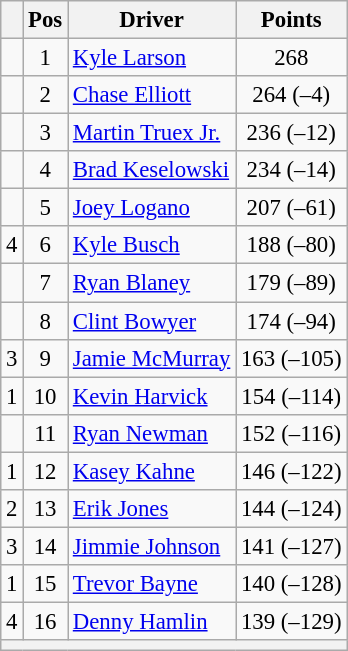<table class="wikitable" style="font-size: 95%">
<tr>
<th></th>
<th>Pos</th>
<th>Driver</th>
<th>Points</th>
</tr>
<tr>
<td align="left"></td>
<td style="text-align:center;">1</td>
<td><a href='#'>Kyle Larson</a></td>
<td style="text-align:center;">268</td>
</tr>
<tr>
<td align="left"></td>
<td style="text-align:center;">2</td>
<td><a href='#'>Chase Elliott</a></td>
<td style="text-align:center;">264 (–4)</td>
</tr>
<tr>
<td align="left"></td>
<td style="text-align:center;">3</td>
<td><a href='#'>Martin Truex Jr.</a></td>
<td style="text-align:center;">236 (–12)</td>
</tr>
<tr>
<td align="left"></td>
<td style="text-align:center;">4</td>
<td><a href='#'>Brad Keselowski</a></td>
<td style="text-align:center;">234 (–14)</td>
</tr>
<tr>
<td align="left"></td>
<td style="text-align:center;">5</td>
<td><a href='#'>Joey Logano</a></td>
<td style="text-align:center;">207 (–61)</td>
</tr>
<tr>
<td align="left"> 4</td>
<td style="text-align:center;">6</td>
<td><a href='#'>Kyle Busch</a></td>
<td style="text-align:center;">188 (–80)</td>
</tr>
<tr>
<td align="left"></td>
<td style="text-align:center;">7</td>
<td><a href='#'>Ryan Blaney</a></td>
<td style="text-align:center;">179 (–89)</td>
</tr>
<tr>
<td align="left"></td>
<td style="text-align:center;">8</td>
<td><a href='#'>Clint Bowyer</a></td>
<td style="text-align:center;">174 (–94)</td>
</tr>
<tr>
<td align="left"> 3</td>
<td style="text-align:center;">9</td>
<td><a href='#'>Jamie McMurray</a></td>
<td style="text-align:center;">163 (–105)</td>
</tr>
<tr>
<td align="left"> 1</td>
<td style="text-align:center;">10</td>
<td><a href='#'>Kevin Harvick</a></td>
<td style="text-align:center;">154 (–114)</td>
</tr>
<tr>
<td align="left"></td>
<td style="text-align:center;">11</td>
<td><a href='#'>Ryan Newman</a></td>
<td style="text-align:center;">152 (–116)</td>
</tr>
<tr>
<td align="left"> 1</td>
<td style="text-align:center;">12</td>
<td><a href='#'>Kasey Kahne</a></td>
<td style="text-align:center;">146 (–122)</td>
</tr>
<tr>
<td align="left"> 2</td>
<td style="text-align:center;">13</td>
<td><a href='#'>Erik Jones</a></td>
<td style="text-align:center;">144 (–124)</td>
</tr>
<tr>
<td align="left"> 3</td>
<td style="text-align:center;">14</td>
<td><a href='#'>Jimmie Johnson</a></td>
<td style="text-align:center;">141 (–127)</td>
</tr>
<tr>
<td align="left"> 1</td>
<td style="text-align:center;">15</td>
<td><a href='#'>Trevor Bayne</a></td>
<td style="text-align:center;">140 (–128)</td>
</tr>
<tr>
<td align="left"> 4</td>
<td style="text-align:center;">16</td>
<td><a href='#'>Denny Hamlin</a></td>
<td style="text-align:center;">139 (–129)</td>
</tr>
<tr class="sortbottom">
<th colspan="9"></th>
</tr>
</table>
